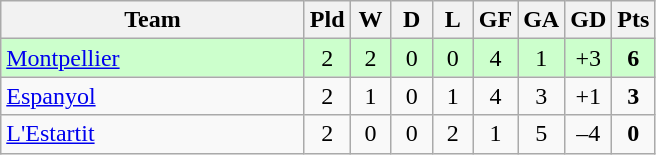<table class="wikitable" style="text-align: center;">
<tr>
<th width=195>Team</th>
<th width=20>Pld</th>
<th width=20>W</th>
<th width=20>D</th>
<th width=20>L</th>
<th width=20>GF</th>
<th width=20>GA</th>
<th width=20>GD</th>
<th width=20>Pts</th>
</tr>
<tr align="center" style="background:#ccffcc;">
<td align="left"> <a href='#'>Montpellier</a></td>
<td>2</td>
<td>2</td>
<td>0</td>
<td>0</td>
<td>4</td>
<td>1</td>
<td>+3</td>
<td><strong>6</strong></td>
</tr>
<tr align="center">
<td align="left"> <a href='#'>Espanyol</a></td>
<td>2</td>
<td>1</td>
<td>0</td>
<td>1</td>
<td>4</td>
<td>3</td>
<td>+1</td>
<td><strong>3</strong></td>
</tr>
<tr align="center">
<td align="left"> <a href='#'>L'Estartit</a></td>
<td>2</td>
<td>0</td>
<td>0</td>
<td>2</td>
<td>1</td>
<td>5</td>
<td>–4</td>
<td><strong>0</strong></td>
</tr>
</table>
